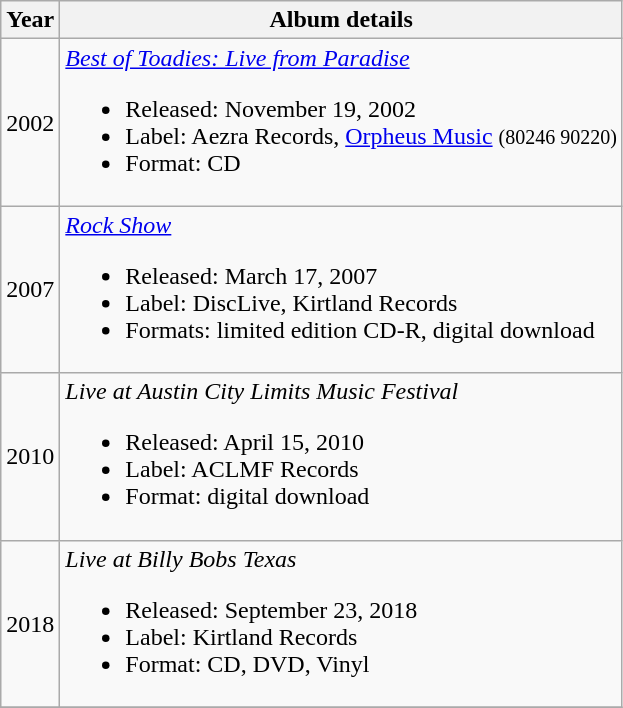<table class="wikitable">
<tr>
<th rowspan="1">Year</th>
<th rowspan="1">Album details</th>
</tr>
<tr>
<td>2002</td>
<td><em><a href='#'>Best of Toadies: Live from Paradise</a></em><br><ul><li>Released: November 19, 2002</li><li>Label: Aezra Records, <a href='#'>Orpheus Music</a> <small>(80246 90220)</small></li><li>Format: CD</li></ul></td>
</tr>
<tr>
<td>2007</td>
<td><em><a href='#'>Rock Show</a></em><br><ul><li>Released: March 17, 2007</li><li>Label: DiscLive, Kirtland Records</li><li>Formats: limited edition CD-R, digital download</li></ul></td>
</tr>
<tr>
<td>2010</td>
<td><em>Live at Austin City Limits Music Festival</em><br><ul><li>Released: April 15, 2010</li><li>Label: ACLMF Records</li><li>Format: digital download</li></ul></td>
</tr>
<tr>
<td>2018</td>
<td><em>Live at Billy Bobs Texas</em><br><ul><li>Released: September 23, 2018</li><li>Label: Kirtland Records</li><li>Format: CD, DVD, Vinyl</li></ul></td>
</tr>
<tr>
</tr>
</table>
